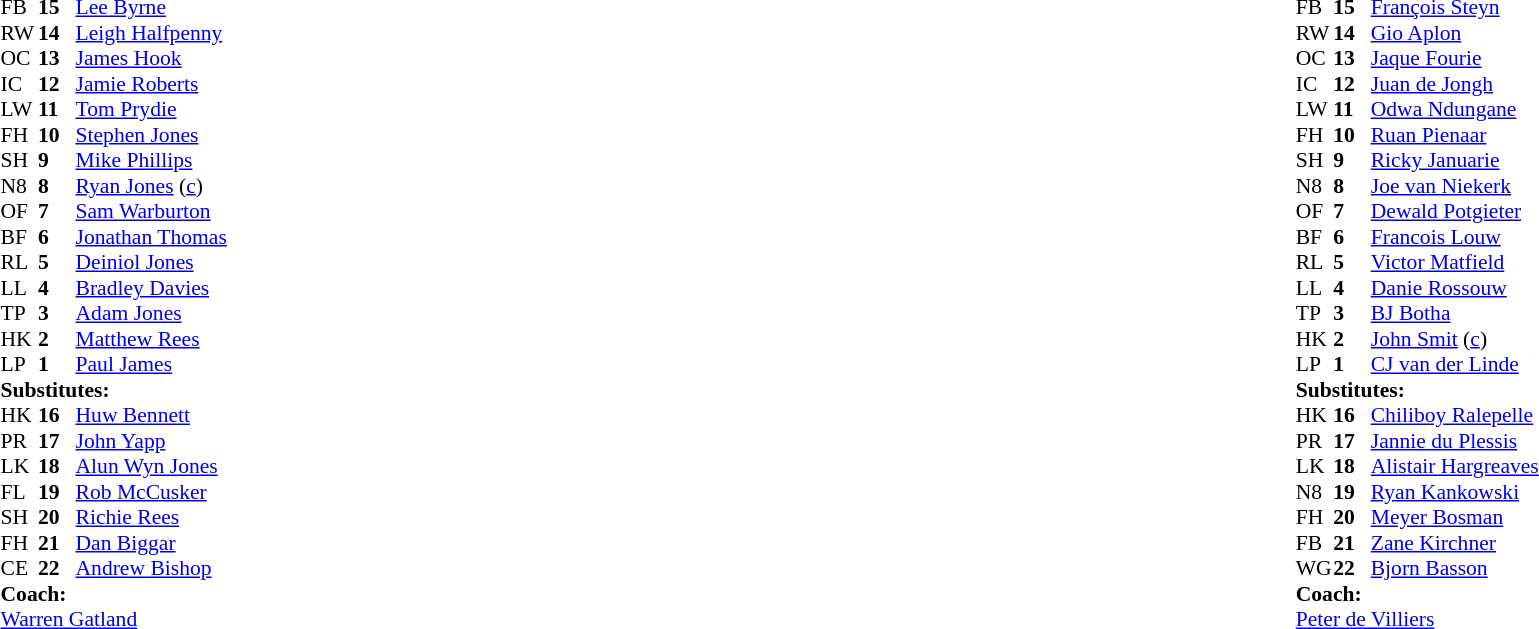<table style="width:100%;">
<tr>
<td style="vertical-align:top; width:50%;"><br><table style="font-size: 90%" cellspacing="0" cellpadding="0">
<tr>
<th width="25"></th>
<th width="25"></th>
</tr>
<tr>
<td>FB</td>
<td><strong>15</strong></td>
<td><a href='#'>Lee Byrne</a></td>
</tr>
<tr>
<td>RW</td>
<td><strong>14</strong></td>
<td><a href='#'>Leigh Halfpenny</a></td>
</tr>
<tr>
<td>OC</td>
<td><strong>13</strong></td>
<td><a href='#'>James Hook</a></td>
</tr>
<tr>
<td>IC</td>
<td><strong>12</strong></td>
<td><a href='#'>Jamie Roberts</a></td>
</tr>
<tr>
<td>LW</td>
<td><strong>11</strong></td>
<td><a href='#'>Tom Prydie</a></td>
</tr>
<tr>
<td>FH</td>
<td><strong>10</strong></td>
<td><a href='#'>Stephen Jones</a></td>
</tr>
<tr>
<td>SH</td>
<td><strong>9</strong></td>
<td><a href='#'>Mike Phillips</a></td>
</tr>
<tr>
<td>N8</td>
<td><strong>8</strong></td>
<td><a href='#'>Ryan Jones</a> (<a href='#'>c</a>)</td>
</tr>
<tr>
<td>OF</td>
<td><strong>7</strong></td>
<td><a href='#'>Sam Warburton</a></td>
<td></td>
<td></td>
</tr>
<tr>
<td>BF</td>
<td><strong>6</strong></td>
<td><a href='#'>Jonathan Thomas</a></td>
</tr>
<tr>
<td>RL</td>
<td><strong>5</strong></td>
<td><a href='#'>Deiniol Jones</a></td>
<td></td>
<td></td>
</tr>
<tr>
<td>LL</td>
<td><strong>4</strong></td>
<td><a href='#'>Bradley Davies</a></td>
</tr>
<tr>
<td>TP</td>
<td><strong>3</strong></td>
<td><a href='#'>Adam Jones</a></td>
<td></td>
<td></td>
</tr>
<tr>
<td>HK</td>
<td><strong>2</strong></td>
<td><a href='#'>Matthew Rees</a></td>
</tr>
<tr>
<td>LP</td>
<td><strong>1</strong></td>
<td><a href='#'>Paul James</a></td>
</tr>
<tr>
<td colspan=3><strong>Substitutes:</strong></td>
</tr>
<tr>
<td>HK</td>
<td><strong>16</strong></td>
<td><a href='#'>Huw Bennett</a></td>
</tr>
<tr>
<td>PR</td>
<td><strong>17</strong></td>
<td><a href='#'>John Yapp</a></td>
<td></td>
<td></td>
</tr>
<tr>
<td>LK</td>
<td><strong>18</strong></td>
<td><a href='#'>Alun Wyn Jones</a></td>
<td></td>
<td></td>
</tr>
<tr>
<td>FL</td>
<td><strong>19</strong></td>
<td><a href='#'>Rob McCusker</a></td>
<td></td>
<td></td>
</tr>
<tr>
<td>SH</td>
<td><strong>20</strong></td>
<td><a href='#'>Richie Rees</a></td>
</tr>
<tr>
<td>FH</td>
<td><strong>21</strong></td>
<td><a href='#'>Dan Biggar</a></td>
</tr>
<tr>
<td>CE</td>
<td><strong>22</strong></td>
<td><a href='#'>Andrew Bishop</a></td>
</tr>
<tr>
<td colspan="3"><strong>Coach:</strong></td>
</tr>
<tr>
<td colspan="4"> <a href='#'>Warren Gatland</a></td>
</tr>
</table>
</td>
<td style="vertical-align:top; width:50%;"><br><table cellspacing="0" cellpadding="0" style="font-size:90%; margin:auto;">
<tr>
<th width="25"></th>
<th width="25"></th>
</tr>
<tr>
<td>FB</td>
<td><strong>15</strong></td>
<td><a href='#'>François Steyn</a></td>
<td></td>
<td></td>
</tr>
<tr>
<td>RW</td>
<td><strong>14</strong></td>
<td><a href='#'>Gio Aplon</a></td>
</tr>
<tr>
<td>OC</td>
<td><strong>13</strong></td>
<td><a href='#'>Jaque Fourie</a></td>
</tr>
<tr>
<td>IC</td>
<td><strong>12</strong></td>
<td><a href='#'>Juan de Jongh</a></td>
</tr>
<tr>
<td>LW</td>
<td><strong>11</strong></td>
<td><a href='#'>Odwa Ndungane</a></td>
<td></td>
<td></td>
</tr>
<tr>
<td>FH</td>
<td><strong>10</strong></td>
<td><a href='#'>Ruan Pienaar</a></td>
</tr>
<tr>
<td>SH</td>
<td><strong>9</strong></td>
<td><a href='#'>Ricky Januarie</a></td>
</tr>
<tr>
<td>N8</td>
<td><strong>8</strong></td>
<td><a href='#'>Joe van Niekerk</a></td>
</tr>
<tr>
<td>OF</td>
<td><strong>7</strong></td>
<td><a href='#'>Dewald Potgieter</a></td>
<td></td>
<td></td>
</tr>
<tr>
<td>BF</td>
<td><strong>6</strong></td>
<td><a href='#'>Francois Louw</a></td>
</tr>
<tr>
<td>RL</td>
<td><strong>5</strong></td>
<td><a href='#'>Victor Matfield</a></td>
</tr>
<tr>
<td>LL</td>
<td><strong>4</strong></td>
<td><a href='#'>Danie Rossouw</a></td>
<td></td>
<td></td>
</tr>
<tr>
<td>TP</td>
<td><strong>3</strong></td>
<td><a href='#'>BJ Botha</a></td>
<td></td>
<td></td>
</tr>
<tr>
<td>HK</td>
<td><strong>2</strong></td>
<td><a href='#'>John Smit</a> (<a href='#'>c</a>)</td>
</tr>
<tr>
<td>LP</td>
<td><strong>1</strong></td>
<td><a href='#'>CJ van der Linde</a></td>
<td></td>
<td></td>
</tr>
<tr>
<td colspan=3><strong>Substitutes:</strong></td>
</tr>
<tr>
<td>HK</td>
<td><strong>16</strong></td>
<td><a href='#'>Chiliboy Ralepelle</a></td>
<td></td>
<td></td>
</tr>
<tr>
<td>PR</td>
<td><strong>17</strong></td>
<td><a href='#'>Jannie du Plessis</a></td>
<td></td>
<td></td>
</tr>
<tr>
<td>LK</td>
<td><strong>18</strong></td>
<td><a href='#'>Alistair Hargreaves</a></td>
<td></td>
<td></td>
</tr>
<tr>
<td>N8</td>
<td><strong>19</strong></td>
<td><a href='#'>Ryan Kankowski</a></td>
<td></td>
<td></td>
</tr>
<tr>
<td>FH</td>
<td><strong>20</strong></td>
<td><a href='#'>Meyer Bosman</a></td>
</tr>
<tr>
<td>FB</td>
<td><strong>21</strong></td>
<td><a href='#'>Zane Kirchner</a></td>
<td></td>
<td></td>
</tr>
<tr>
<td>WG</td>
<td><strong>22</strong></td>
<td><a href='#'>Bjorn Basson</a></td>
<td></td>
<td></td>
</tr>
<tr>
<td colspan="3"><strong>Coach:</strong></td>
</tr>
<tr>
<td colspan="4"><a href='#'>Peter de Villiers</a></td>
</tr>
</table>
</td>
</tr>
</table>
